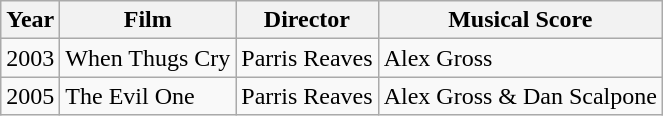<table class="wikitable">
<tr>
<th>Year</th>
<th>Film</th>
<th>Director</th>
<th>Musical Score</th>
</tr>
<tr>
<td>2003</td>
<td>When Thugs Cry</td>
<td>Parris Reaves</td>
<td>Alex Gross</td>
</tr>
<tr>
<td>2005</td>
<td>The Evil One</td>
<td>Parris Reaves</td>
<td>Alex Gross & Dan Scalpone</td>
</tr>
</table>
